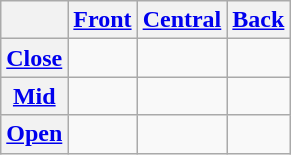<table class="wikitable">
<tr>
<th></th>
<th><a href='#'>Front</a></th>
<th><a href='#'>Central</a></th>
<th><a href='#'>Back</a></th>
</tr>
<tr style="text-align: center;">
<th><a href='#'>Close</a></th>
<td></td>
<td></td>
<td></td>
</tr>
<tr style="text-align: center;">
<th><a href='#'>Mid</a></th>
<td></td>
<td></td>
<td></td>
</tr>
<tr style="text-align: center;">
<th><a href='#'>Open</a></th>
<td></td>
<td></td>
<td></td>
</tr>
</table>
